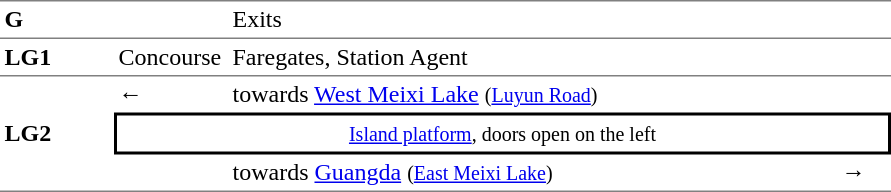<table table border=0 cellspacing=0 cellpadding=3>
<tr>
<td style="border-bottom:solid 1px gray; border-top:solid 1px gray;" valign=top><strong>G</strong></td>
<td style="border-bottom:solid 1px gray; border-top:solid 1px gray;" valign=top></td>
<td style="border-bottom:solid 1px gray; border-top:solid 1px gray;" valign=top>Exits</td>
<td style="border-bottom:solid 1px gray; border-top:solid 1px gray;" valign=top></td>
</tr>
<tr>
<td style="border-bottom:solid 1px gray;" width=70><strong>LG1</strong></td>
<td style="border-bottom:solid 1px gray;" width=70>Concourse</td>
<td style="border-bottom:solid 1px gray;" width=400>Faregates, Station Agent</td>
<td style="border-bottom:solid 1px gray;" width=30></td>
</tr>
<tr>
<td style="border-bottom:solid 1px gray;" rowspan=3><strong>LG2</strong></td>
<td>←</td>
<td> towards <a href='#'>West Meixi Lake</a> <small>(<a href='#'>Luyun Road</a>)</small></td>
<td></td>
</tr>
<tr>
<td style="border-right:solid 2px black;border-left:solid 2px black;border-top:solid 2px black;border-bottom:solid 2px black;text-align:center;" colspan=3><small><a href='#'>Island platform</a>, doors open on the left</small></td>
</tr>
<tr>
<td style="border-bottom:solid 1px gray;"></td>
<td style="border-bottom:solid 1px gray;"> towards <a href='#'>Guangda</a> <small>(<a href='#'>East Meixi Lake</a>)</small></td>
<td style="border-bottom:solid 1px gray;">→</td>
</tr>
<tr>
</tr>
</table>
